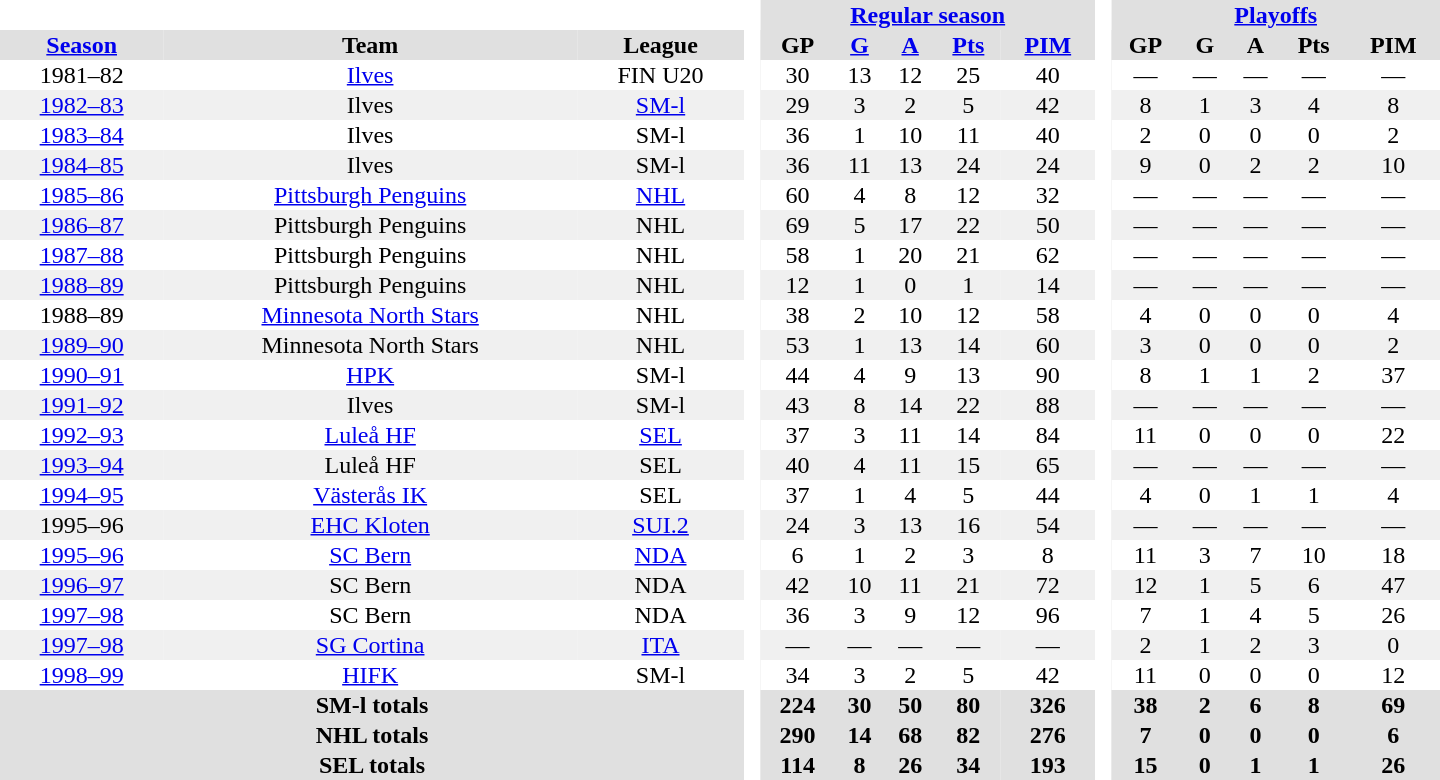<table border="0" cellpadding="1" cellspacing="0" style="text-align:center; width:60em;">
<tr style="background:#e0e0e0;">
<th colspan="3"  bgcolor="#ffffff"> </th>
<th rowspan="99" bgcolor="#ffffff"> </th>
<th colspan="5"><a href='#'>Regular season</a></th>
<th rowspan="99" bgcolor="#ffffff"> </th>
<th colspan="5"><a href='#'>Playoffs</a></th>
</tr>
<tr style="background:#e0e0e0;">
<th><a href='#'>Season</a></th>
<th>Team</th>
<th>League</th>
<th>GP</th>
<th><a href='#'>G</a></th>
<th><a href='#'>A</a></th>
<th><a href='#'>Pts</a></th>
<th><a href='#'>PIM</a></th>
<th>GP</th>
<th>G</th>
<th>A</th>
<th>Pts</th>
<th>PIM</th>
</tr>
<tr>
<td>1981–82</td>
<td><a href='#'>Ilves</a></td>
<td>FIN U20</td>
<td>30</td>
<td>13</td>
<td>12</td>
<td>25</td>
<td>40</td>
<td>—</td>
<td>—</td>
<td>—</td>
<td>—</td>
<td>—</td>
</tr>
<tr bgcolor="#f0f0f0">
<td><a href='#'>1982–83</a></td>
<td>Ilves</td>
<td><a href='#'>SM-l</a></td>
<td>29</td>
<td>3</td>
<td>2</td>
<td>5</td>
<td>42</td>
<td>8</td>
<td>1</td>
<td>3</td>
<td>4</td>
<td>8</td>
</tr>
<tr>
<td><a href='#'>1983–84</a></td>
<td>Ilves</td>
<td>SM-l</td>
<td>36</td>
<td>1</td>
<td>10</td>
<td>11</td>
<td>40</td>
<td>2</td>
<td>0</td>
<td>0</td>
<td>0</td>
<td>2</td>
</tr>
<tr bgcolor="#f0f0f0">
<td><a href='#'>1984–85</a></td>
<td>Ilves</td>
<td>SM-l</td>
<td>36</td>
<td>11</td>
<td>13</td>
<td>24</td>
<td>24</td>
<td>9</td>
<td>0</td>
<td>2</td>
<td>2</td>
<td>10</td>
</tr>
<tr>
<td><a href='#'>1985–86</a></td>
<td><a href='#'>Pittsburgh Penguins</a></td>
<td><a href='#'>NHL</a></td>
<td>60</td>
<td>4</td>
<td>8</td>
<td>12</td>
<td>32</td>
<td>—</td>
<td>—</td>
<td>—</td>
<td>—</td>
<td>—</td>
</tr>
<tr bgcolor="#f0f0f0">
<td><a href='#'>1986–87</a></td>
<td>Pittsburgh Penguins</td>
<td>NHL</td>
<td>69</td>
<td>5</td>
<td>17</td>
<td>22</td>
<td>50</td>
<td>—</td>
<td>—</td>
<td>—</td>
<td>—</td>
<td>—</td>
</tr>
<tr>
<td><a href='#'>1987–88</a></td>
<td>Pittsburgh Penguins</td>
<td>NHL</td>
<td>58</td>
<td>1</td>
<td>20</td>
<td>21</td>
<td>62</td>
<td>—</td>
<td>—</td>
<td>—</td>
<td>—</td>
<td>—</td>
</tr>
<tr bgcolor="#f0f0f0">
<td><a href='#'>1988–89</a></td>
<td>Pittsburgh Penguins</td>
<td>NHL</td>
<td>12</td>
<td>1</td>
<td>0</td>
<td>1</td>
<td>14</td>
<td>—</td>
<td>—</td>
<td>—</td>
<td>—</td>
<td>—</td>
</tr>
<tr>
<td>1988–89</td>
<td><a href='#'>Minnesota North Stars</a></td>
<td>NHL</td>
<td>38</td>
<td>2</td>
<td>10</td>
<td>12</td>
<td>58</td>
<td>4</td>
<td>0</td>
<td>0</td>
<td>0</td>
<td>4</td>
</tr>
<tr bgcolor="#f0f0f0">
<td><a href='#'>1989–90</a></td>
<td>Minnesota North Stars</td>
<td>NHL</td>
<td>53</td>
<td>1</td>
<td>13</td>
<td>14</td>
<td>60</td>
<td>3</td>
<td>0</td>
<td>0</td>
<td>0</td>
<td>2</td>
</tr>
<tr>
<td><a href='#'>1990–91</a></td>
<td><a href='#'>HPK</a></td>
<td>SM-l</td>
<td>44</td>
<td>4</td>
<td>9</td>
<td>13</td>
<td>90</td>
<td>8</td>
<td>1</td>
<td>1</td>
<td>2</td>
<td>37</td>
</tr>
<tr bgcolor="#f0f0f0">
<td><a href='#'>1991–92</a></td>
<td>Ilves</td>
<td>SM-l</td>
<td>43</td>
<td>8</td>
<td>14</td>
<td>22</td>
<td>88</td>
<td>—</td>
<td>—</td>
<td>—</td>
<td>—</td>
<td>—</td>
</tr>
<tr>
<td><a href='#'>1992–93</a></td>
<td><a href='#'>Luleå HF</a></td>
<td><a href='#'>SEL</a></td>
<td>37</td>
<td>3</td>
<td>11</td>
<td>14</td>
<td>84</td>
<td>11</td>
<td>0</td>
<td>0</td>
<td>0</td>
<td>22</td>
</tr>
<tr bgcolor="#f0f0f0">
<td><a href='#'>1993–94</a></td>
<td>Luleå HF</td>
<td>SEL</td>
<td>40</td>
<td>4</td>
<td>11</td>
<td>15</td>
<td>65</td>
<td>—</td>
<td>—</td>
<td>—</td>
<td>—</td>
<td>—</td>
</tr>
<tr>
<td><a href='#'>1994–95</a></td>
<td><a href='#'>Västerås IK</a></td>
<td>SEL</td>
<td>37</td>
<td>1</td>
<td>4</td>
<td>5</td>
<td>44</td>
<td>4</td>
<td>0</td>
<td>1</td>
<td>1</td>
<td>4</td>
</tr>
<tr bgcolor="#f0f0f0">
<td>1995–96</td>
<td><a href='#'>EHC Kloten</a></td>
<td><a href='#'>SUI.2</a></td>
<td>24</td>
<td>3</td>
<td>13</td>
<td>16</td>
<td>54</td>
<td>—</td>
<td>—</td>
<td>—</td>
<td>—</td>
<td>—</td>
</tr>
<tr>
<td><a href='#'>1995–96</a></td>
<td><a href='#'>SC Bern</a></td>
<td><a href='#'>NDA</a></td>
<td>6</td>
<td>1</td>
<td>2</td>
<td>3</td>
<td>8</td>
<td>11</td>
<td>3</td>
<td>7</td>
<td>10</td>
<td>18</td>
</tr>
<tr bgcolor="#f0f0f0">
<td><a href='#'>1996–97</a></td>
<td>SC Bern</td>
<td>NDA</td>
<td>42</td>
<td>10</td>
<td>11</td>
<td>21</td>
<td>72</td>
<td>12</td>
<td>1</td>
<td>5</td>
<td>6</td>
<td>47</td>
</tr>
<tr>
<td><a href='#'>1997–98</a></td>
<td>SC Bern</td>
<td>NDA</td>
<td>36</td>
<td>3</td>
<td>9</td>
<td>12</td>
<td>96</td>
<td>7</td>
<td>1</td>
<td>4</td>
<td>5</td>
<td>26</td>
</tr>
<tr bgcolor="#f0f0f0">
<td><a href='#'>1997–98</a></td>
<td><a href='#'>SG Cortina</a></td>
<td><a href='#'>ITA</a></td>
<td>—</td>
<td>—</td>
<td>—</td>
<td>—</td>
<td>—</td>
<td>2</td>
<td>1</td>
<td>2</td>
<td>3</td>
<td>0</td>
</tr>
<tr>
<td><a href='#'>1998–99</a></td>
<td><a href='#'>HIFK</a></td>
<td>SM-l</td>
<td>34</td>
<td>3</td>
<td>2</td>
<td>5</td>
<td>42</td>
<td>11</td>
<td>0</td>
<td>0</td>
<td>0</td>
<td>12</td>
</tr>
<tr bgcolor="#e0e0e0">
<th colspan="3">SM-l totals</th>
<th>224</th>
<th>30</th>
<th>50</th>
<th>80</th>
<th>326</th>
<th>38</th>
<th>2</th>
<th>6</th>
<th>8</th>
<th>69</th>
</tr>
<tr bgcolor="#e0e0e0">
<th colspan="3">NHL totals</th>
<th>290</th>
<th>14</th>
<th>68</th>
<th>82</th>
<th>276</th>
<th>7</th>
<th>0</th>
<th>0</th>
<th>0</th>
<th>6</th>
</tr>
<tr bgcolor="#e0e0e0">
<th colspan="3">SEL totals</th>
<th>114</th>
<th>8</th>
<th>26</th>
<th>34</th>
<th>193</th>
<th>15</th>
<th>0</th>
<th>1</th>
<th>1</th>
<th>26</th>
</tr>
</table>
